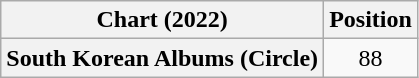<table class="wikitable plainrowheaders" style="text-align:center">
<tr>
<th scope="col">Chart (2022)</th>
<th scope="col">Position</th>
</tr>
<tr>
<th scope="row">South Korean Albums (Circle)</th>
<td>88</td>
</tr>
</table>
